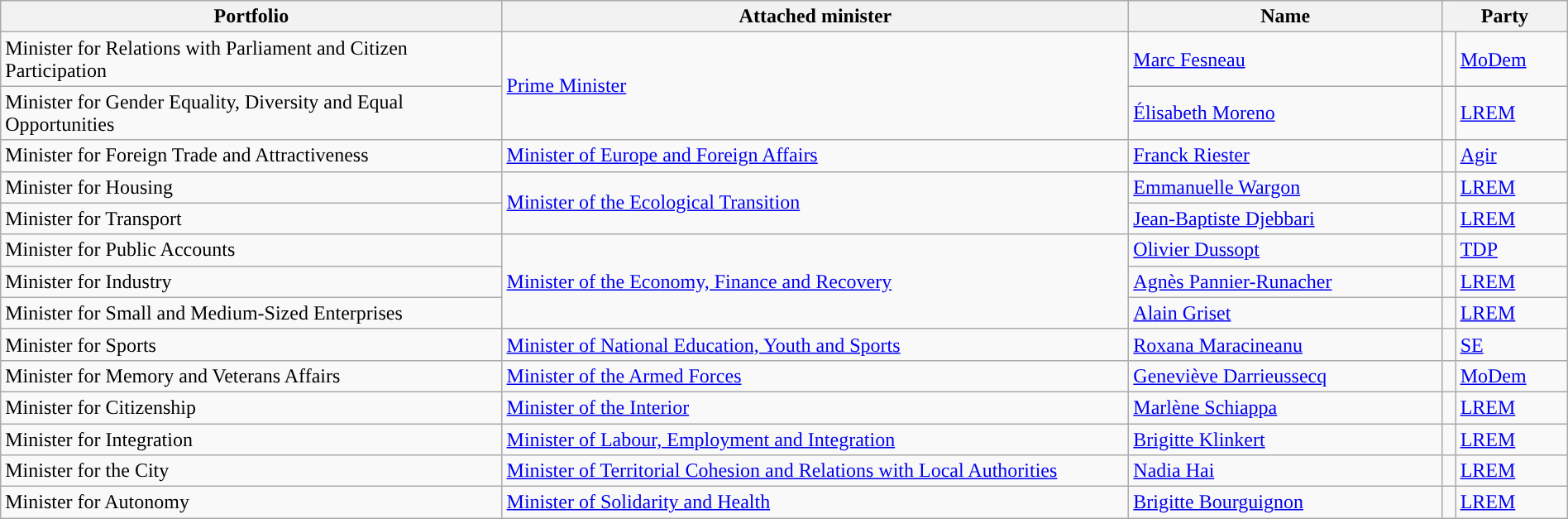<table class="wikitable" style="width:100%">
<tr>
<th>Portfolio</th>
<th style="width:40%">Attached minister</th>
<th style="width:20%">Name</th>
<th style="width:8%" colspan="2">Party</th>
</tr>
<tr>
<td>Minister for Relations with Parliament and Citizen Participation</td>
<td rowspan="2"><a href='#'>Prime Minister</a></td>
<td><a href='#'>Marc Fesneau</a></td>
<td style="background:"></td>
<td><a href='#'>MoDem</a></td>
</tr>
<tr>
<td>Minister for Gender Equality, Diversity and Equal Opportunities</td>
<td><a href='#'>Élisabeth Moreno</a></td>
<td style="background:"></td>
<td><a href='#'>LREM</a></td>
</tr>
<tr>
<td>Minister for Foreign Trade and Attractiveness</td>
<td><a href='#'>Minister of Europe and Foreign Affairs</a></td>
<td><a href='#'>Franck Riester</a></td>
<td style="background:"></td>
<td><a href='#'>Agir</a></td>
</tr>
<tr>
<td>Minister for Housing</td>
<td rowspan="2"><a href='#'>Minister of the Ecological Transition</a></td>
<td><a href='#'>Emmanuelle Wargon</a></td>
<td style="background:"></td>
<td><a href='#'>LREM</a></td>
</tr>
<tr>
<td>Minister for Transport</td>
<td><a href='#'>Jean-Baptiste Djebbari</a></td>
<td style="background:"></td>
<td><a href='#'>LREM</a></td>
</tr>
<tr>
<td>Minister for Public Accounts</td>
<td rowspan="3"><a href='#'>Minister of the Economy, Finance and Recovery</a></td>
<td><a href='#'>Olivier Dussopt</a></td>
<td style="background:"></td>
<td><a href='#'>TDP</a></td>
</tr>
<tr>
<td>Minister for Industry</td>
<td><a href='#'>Agnès Pannier-Runacher</a></td>
<td style="background:"></td>
<td><a href='#'>LREM</a></td>
</tr>
<tr>
<td>Minister for Small and Medium-Sized Enterprises</td>
<td><a href='#'>Alain Griset</a></td>
<td style="background:"></td>
<td><a href='#'>LREM</a></td>
</tr>
<tr>
<td>Minister for Sports</td>
<td><a href='#'>Minister of National Education, Youth and Sports</a></td>
<td><a href='#'>Roxana Maracineanu</a></td>
<td style="background:"></td>
<td><a href='#'>SE</a></td>
</tr>
<tr>
<td>Minister for Memory and Veterans Affairs</td>
<td><a href='#'>Minister of the Armed Forces</a></td>
<td><a href='#'>Geneviève Darrieussecq</a></td>
<td style="background:"></td>
<td><a href='#'>MoDem</a></td>
</tr>
<tr>
<td>Minister for Citizenship</td>
<td><a href='#'>Minister of the Interior</a></td>
<td><a href='#'>Marlène Schiappa</a></td>
<td style="background:"></td>
<td><a href='#'>LREM</a></td>
</tr>
<tr>
<td>Minister for Integration</td>
<td><a href='#'>Minister of Labour, Employment and Integration</a></td>
<td><a href='#'>Brigitte Klinkert</a></td>
<td style="background:"></td>
<td><a href='#'>LREM</a></td>
</tr>
<tr>
<td>Minister for the City</td>
<td><a href='#'>Minister of Territorial Cohesion and Relations with Local Authorities</a></td>
<td><a href='#'>Nadia Hai</a></td>
<td style="background:"></td>
<td><a href='#'>LREM</a></td>
</tr>
<tr>
<td>Minister for Autonomy</td>
<td><a href='#'>Minister of Solidarity and Health</a></td>
<td><a href='#'>Brigitte Bourguignon</a></td>
<td style="background:"></td>
<td><a href='#'>LREM</a></td>
</tr>
</table>
